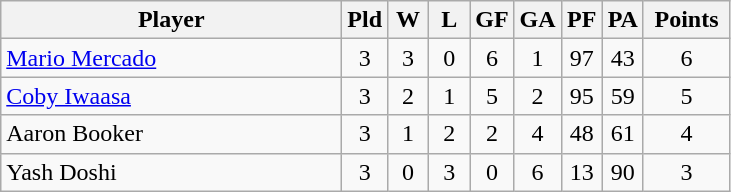<table class=wikitable style="text-align:center">
<tr>
<th width=220>Player</th>
<th width=20>Pld</th>
<th width=20>W</th>
<th width=20>L</th>
<th width=20>GF</th>
<th width=20>GA</th>
<th width=20>PF</th>
<th width=20>PA</th>
<th width=50>Points</th>
</tr>
<tr>
<td align=left> <a href='#'>Mario Mercado</a></td>
<td>3</td>
<td>3</td>
<td>0</td>
<td>6</td>
<td>1</td>
<td>97</td>
<td>43</td>
<td>6</td>
</tr>
<tr>
<td align=left> <a href='#'>Coby Iwaasa</a></td>
<td>3</td>
<td>2</td>
<td>1</td>
<td>5</td>
<td>2</td>
<td>95</td>
<td>59</td>
<td>5</td>
</tr>
<tr>
<td align=left> Aaron Booker</td>
<td>3</td>
<td>1</td>
<td>2</td>
<td>2</td>
<td>4</td>
<td>48</td>
<td>61</td>
<td>4</td>
</tr>
<tr>
<td align=left> Yash Doshi</td>
<td>3</td>
<td>0</td>
<td>3</td>
<td>0</td>
<td>6</td>
<td>13</td>
<td>90</td>
<td>3</td>
</tr>
</table>
